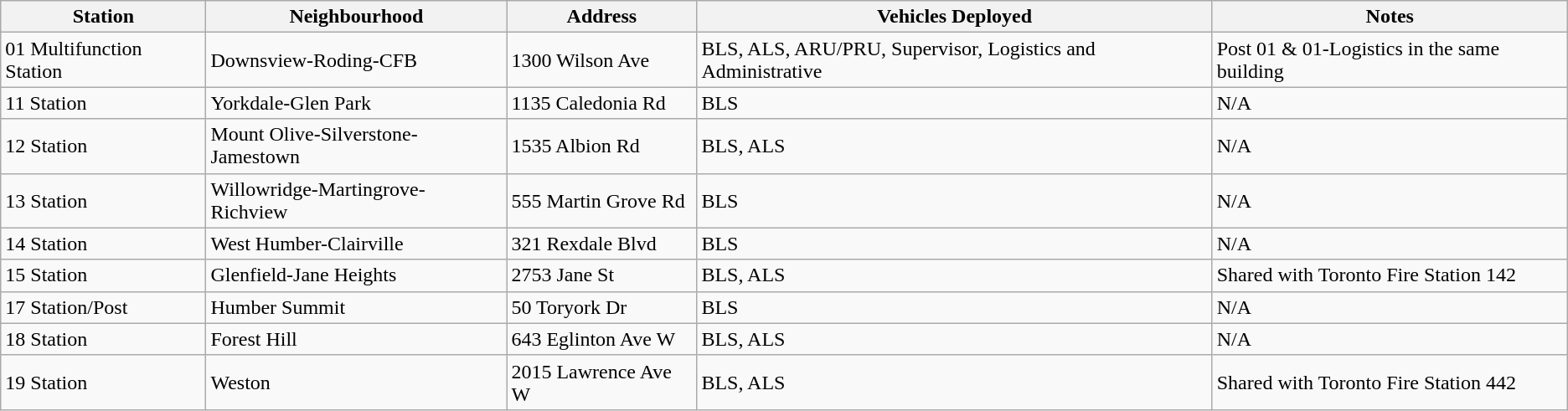<table class=wikitable>
<tr valign=bottom>
<th>Station</th>
<th>Neighbourhood</th>
<th>Address</th>
<th>Vehicles Deployed</th>
<th>Notes</th>
</tr>
<tr>
<td>01 Multifunction Station</td>
<td>Downsview-Roding-CFB</td>
<td>1300 Wilson Ave</td>
<td>BLS, ALS, ARU/PRU, Supervisor, Logistics and Administrative</td>
<td>Post 01 & 01-Logistics in the same building</td>
</tr>
<tr>
<td>11 Station</td>
<td>Yorkdale-Glen Park</td>
<td>1135 Caledonia Rd</td>
<td>BLS</td>
<td>N/A</td>
</tr>
<tr>
<td>12 Station</td>
<td>Mount Olive-Silverstone-Jamestown</td>
<td>1535 Albion Rd</td>
<td>BLS, ALS</td>
<td>N/A</td>
</tr>
<tr>
<td>13 Station</td>
<td>Willowridge-Martingrove-Richview</td>
<td>555 Martin Grove Rd</td>
<td>BLS</td>
<td>N/A</td>
</tr>
<tr>
<td>14 Station</td>
<td>West Humber-Clairville</td>
<td>321 Rexdale Blvd</td>
<td>BLS</td>
<td>N/A</td>
</tr>
<tr>
<td>15 Station</td>
<td>Glenfield-Jane Heights</td>
<td>2753 Jane St</td>
<td>BLS, ALS</td>
<td>Shared with Toronto Fire Station 142</td>
</tr>
<tr>
<td>17 Station/Post</td>
<td>Humber Summit</td>
<td>50 Toryork Dr</td>
<td>BLS</td>
<td>N/A</td>
</tr>
<tr>
<td>18 Station</td>
<td>Forest Hill</td>
<td>643 Eglinton Ave W</td>
<td>BLS, ALS</td>
<td>N/A</td>
</tr>
<tr>
<td>19 Station</td>
<td>Weston</td>
<td>2015 Lawrence Ave W</td>
<td>BLS, ALS</td>
<td>Shared with Toronto Fire Station 442</td>
</tr>
</table>
